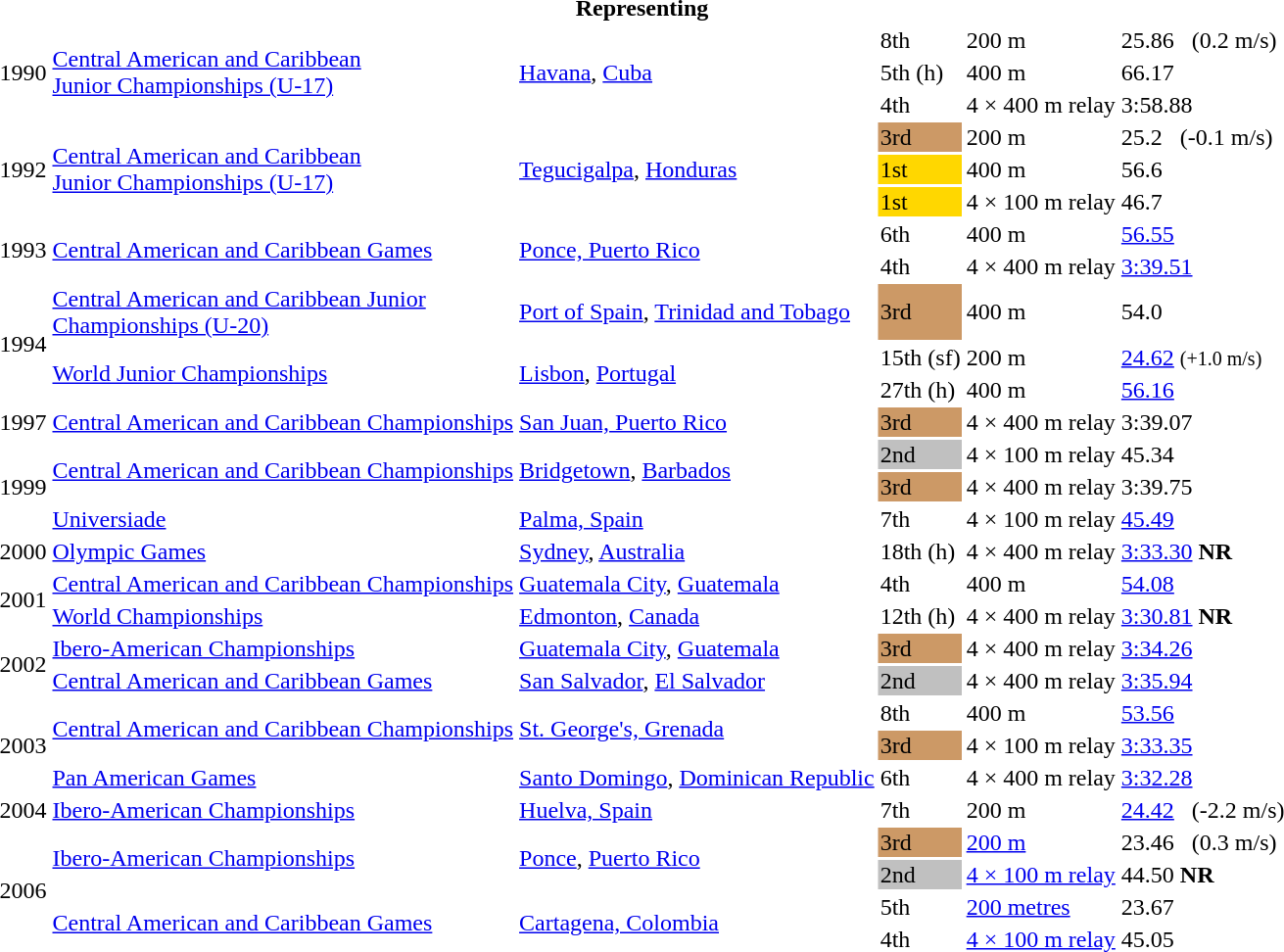<table>
<tr>
<th colspan="6">Representing </th>
</tr>
<tr>
<td rowspan = "3">1990</td>
<td rowspan = "3"><a href='#'>Central American and Caribbean<br>Junior Championships (U-17)</a></td>
<td rowspan = "3"><a href='#'>Havana</a>, <a href='#'>Cuba</a></td>
<td>8th</td>
<td>200 m</td>
<td>25.86   (0.2 m/s)</td>
</tr>
<tr>
<td>5th (h)</td>
<td>400 m</td>
<td>66.17</td>
</tr>
<tr>
<td>4th</td>
<td>4 × 400 m relay</td>
<td>3:58.88</td>
</tr>
<tr>
<td rowspan = "3">1992</td>
<td rowspan = "3"><a href='#'>Central American and Caribbean<br>Junior Championships (U-17)</a></td>
<td rowspan = "3"><a href='#'>Tegucigalpa</a>, <a href='#'>Honduras</a></td>
<td bgcolor=cc9966>3rd</td>
<td>200 m</td>
<td>25.2   (-0.1 m/s)</td>
</tr>
<tr>
<td bgcolor=gold>1st</td>
<td>400 m</td>
<td>56.6</td>
</tr>
<tr>
<td bgcolor=gold>1st</td>
<td>4 × 100 m relay</td>
<td>46.7</td>
</tr>
<tr>
<td rowspan=2>1993</td>
<td rowspan=2><a href='#'>Central American and Caribbean Games</a></td>
<td rowspan=2><a href='#'>Ponce, Puerto Rico</a></td>
<td>6th</td>
<td>400 m</td>
<td><a href='#'>56.55</a></td>
</tr>
<tr>
<td>4th</td>
<td>4 × 400 m relay</td>
<td><a href='#'>3:39.51</a></td>
</tr>
<tr>
<td rowspan=3>1994</td>
<td><a href='#'>Central American and Caribbean Junior<br>Championships (U-20)</a></td>
<td><a href='#'>Port of Spain</a>, <a href='#'>Trinidad and Tobago</a></td>
<td bgcolor=cc9966>3rd</td>
<td>400 m</td>
<td>54.0</td>
</tr>
<tr>
<td rowspan=2><a href='#'>World Junior Championships</a></td>
<td rowspan=2><a href='#'>Lisbon</a>, <a href='#'>Portugal</a></td>
<td>15th (sf)</td>
<td>200 m</td>
<td><a href='#'>24.62</a> <small>(+1.0 m/s)</small></td>
</tr>
<tr>
<td>27th (h)</td>
<td>400 m</td>
<td><a href='#'>56.16</a></td>
</tr>
<tr>
<td>1997</td>
<td><a href='#'>Central American and Caribbean Championships</a></td>
<td><a href='#'>San Juan, Puerto Rico</a></td>
<td bgcolor=cc9966>3rd</td>
<td>4 × 400 m relay</td>
<td>3:39.07</td>
</tr>
<tr>
<td rowspan=3>1999</td>
<td rowspan=2><a href='#'>Central American and Caribbean Championships</a></td>
<td rowspan=2><a href='#'>Bridgetown</a>, <a href='#'>Barbados</a></td>
<td bgcolor=silver>2nd</td>
<td>4 × 100 m relay</td>
<td>45.34</td>
</tr>
<tr>
<td bgcolor=cc9966>3rd</td>
<td>4 × 400 m relay</td>
<td>3:39.75</td>
</tr>
<tr>
<td><a href='#'>Universiade</a></td>
<td><a href='#'>Palma, Spain</a></td>
<td>7th</td>
<td>4 × 100 m relay</td>
<td><a href='#'>45.49</a></td>
</tr>
<tr>
<td>2000</td>
<td><a href='#'>Olympic Games</a></td>
<td><a href='#'>Sydney</a>, <a href='#'>Australia</a></td>
<td>18th (h)</td>
<td>4 × 400 m relay</td>
<td><a href='#'>3:33.30</a> <strong>NR</strong></td>
</tr>
<tr>
<td rowspan=2>2001</td>
<td><a href='#'>Central American and Caribbean Championships</a></td>
<td><a href='#'>Guatemala City</a>, <a href='#'>Guatemala</a></td>
<td>4th</td>
<td>400 m</td>
<td><a href='#'>54.08</a></td>
</tr>
<tr>
<td><a href='#'>World Championships</a></td>
<td><a href='#'>Edmonton</a>, <a href='#'>Canada</a></td>
<td>12th (h)</td>
<td>4 × 400 m relay</td>
<td><a href='#'>3:30.81</a> <strong>NR</strong></td>
</tr>
<tr>
<td rowspan=2>2002</td>
<td><a href='#'>Ibero-American Championships</a></td>
<td><a href='#'>Guatemala City</a>, <a href='#'>Guatemala</a></td>
<td bgcolor=cc9966>3rd</td>
<td>4 × 400 m relay</td>
<td><a href='#'>3:34.26</a></td>
</tr>
<tr>
<td><a href='#'>Central American and Caribbean Games</a></td>
<td><a href='#'>San Salvador</a>, <a href='#'>El Salvador</a></td>
<td bgcolor=silver>2nd</td>
<td>4 × 400 m relay</td>
<td><a href='#'>3:35.94</a></td>
</tr>
<tr>
<td rowspan=3>2003</td>
<td rowspan=2><a href='#'>Central American and Caribbean Championships</a></td>
<td rowspan=2><a href='#'>St. George's, Grenada</a></td>
<td>8th</td>
<td>400 m</td>
<td><a href='#'>53.56</a></td>
</tr>
<tr>
<td bgcolor=cc9966>3rd</td>
<td>4 × 100 m relay</td>
<td><a href='#'>3:33.35</a></td>
</tr>
<tr>
<td><a href='#'>Pan American Games</a></td>
<td><a href='#'>Santo Domingo</a>, <a href='#'>Dominican Republic</a></td>
<td>6th</td>
<td>4 × 400 m relay</td>
<td><a href='#'>3:32.28</a></td>
</tr>
<tr>
<td>2004</td>
<td><a href='#'>Ibero-American Championships</a></td>
<td><a href='#'>Huelva, Spain</a></td>
<td>7th</td>
<td>200 m</td>
<td><a href='#'>24.42</a>   (-2.2 m/s)</td>
</tr>
<tr>
<td rowspan = "4">2006</td>
<td rowspan = "2"><a href='#'>Ibero-American Championships</a></td>
<td rowspan = "2"><a href='#'>Ponce</a>, <a href='#'>Puerto Rico</a></td>
<td bgcolor=cc9966>3rd</td>
<td><a href='#'>200 m</a></td>
<td>23.46   (0.3 m/s)</td>
</tr>
<tr>
<td bgcolor=silver>2nd</td>
<td><a href='#'>4 × 100 m relay</a></td>
<td>44.50 <strong>NR</strong></td>
</tr>
<tr>
<td rowspan=2><a href='#'>Central American and Caribbean Games</a></td>
<td rowspan=2><a href='#'>Cartagena, Colombia</a></td>
<td>5th</td>
<td><a href='#'>200 metres</a></td>
<td>23.67</td>
</tr>
<tr>
<td>4th</td>
<td><a href='#'>4 × 100 m relay</a></td>
<td>45.05</td>
</tr>
</table>
